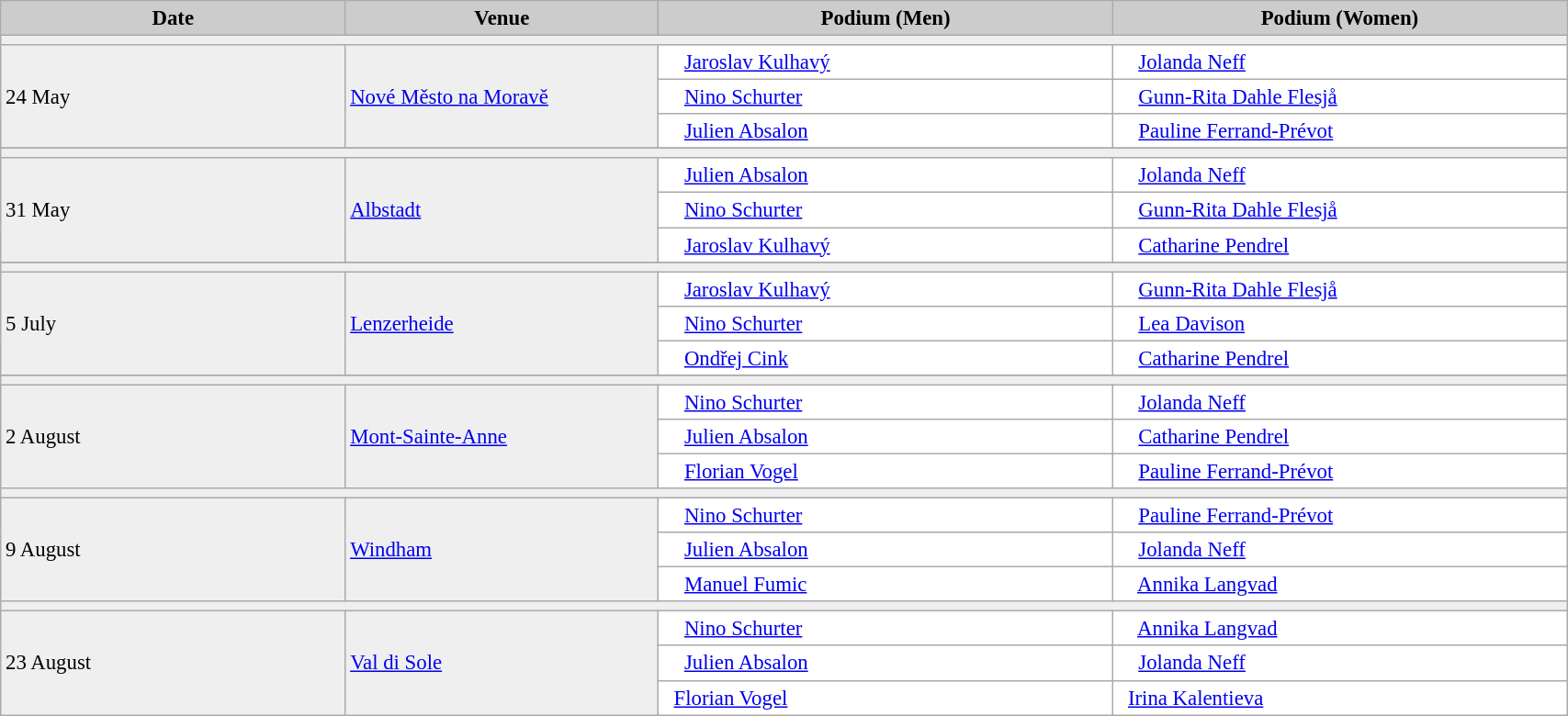<table class="wikitable" width=90% bgcolor="#f7f8ff" cellpadding="3" cellspacing="0" border="1" style="font-size: 95%; border: gray solid 1px; border-collapse: collapse;">
<tr bgcolor="#CCCCCC">
<td align="center"><strong>Date</strong></td>
<td width=20% align="center"><strong>Venue</strong></td>
<td width=29% align="center"><strong>Podium (Men)</strong></td>
<td width=29% align="center"><strong>Podium (Women)</strong></td>
</tr>
<tr bgcolor="#EFEFEF">
<td colspan=4></td>
</tr>
<tr bgcolor="#EFEFEF">
<td rowspan=3>24 May</td>
<td rowspan=3> <a href='#'>Nové Město na Moravě</a></td>
<td bgcolor="#ffffff">      <a href='#'>Jaroslav Kulhavý</a></td>
<td bgcolor="#ffffff">      <a href='#'>Jolanda Neff</a></td>
</tr>
<tr>
<td bgcolor="#ffffff">      <a href='#'>Nino Schurter</a></td>
<td bgcolor="#ffffff">      <a href='#'>Gunn-Rita Dahle Flesjå</a></td>
</tr>
<tr>
<td bgcolor="#ffffff">      <a href='#'>Julien Absalon</a></td>
<td bgcolor="#ffffff">      <a href='#'>Pauline Ferrand-Prévot</a></td>
</tr>
<tr>
</tr>
<tr bgcolor="#EFEFEF">
<td colspan=4></td>
</tr>
<tr bgcolor="#EFEFEF">
<td rowspan=3>31 May</td>
<td rowspan=3> <a href='#'>Albstadt</a></td>
<td bgcolor="#ffffff">      <a href='#'>Julien Absalon</a></td>
<td bgcolor="#ffffff">      <a href='#'>Jolanda Neff</a></td>
</tr>
<tr>
<td bgcolor="#ffffff">      <a href='#'>Nino Schurter</a></td>
<td bgcolor="#ffffff">      <a href='#'>Gunn-Rita Dahle Flesjå</a></td>
</tr>
<tr>
<td bgcolor="#ffffff">      <a href='#'>Jaroslav Kulhavý</a></td>
<td bgcolor="#ffffff">      <a href='#'>Catharine Pendrel</a></td>
</tr>
<tr>
</tr>
<tr bgcolor="#EFEFEF">
<td colspan=4></td>
</tr>
<tr bgcolor="#EFEFEF">
<td rowspan=3>5 July</td>
<td rowspan=3> <a href='#'>Lenzerheide</a></td>
<td bgcolor="#ffffff">      <a href='#'>Jaroslav Kulhavý</a></td>
<td bgcolor="#ffffff">       <a href='#'>Gunn-Rita Dahle Flesjå</a></td>
</tr>
<tr>
<td bgcolor="#ffffff">      <a href='#'>Nino Schurter</a></td>
<td bgcolor="#ffffff">      <a href='#'>Lea Davison</a></td>
</tr>
<tr>
<td bgcolor="#ffffff">      <a href='#'>Ondřej Cink</a></td>
<td bgcolor="#ffffff">      <a href='#'>Catharine Pendrel</a></td>
</tr>
<tr>
</tr>
<tr bgcolor="#EFEFEF">
<td colspan=4></td>
</tr>
<tr bgcolor="#EFEFEF">
<td rowspan=3>2 August</td>
<td rowspan=3> <a href='#'>Mont-Sainte-Anne</a></td>
<td bgcolor="#ffffff">      <a href='#'>Nino Schurter</a></td>
<td bgcolor="#ffffff">       <a href='#'>Jolanda Neff</a></td>
</tr>
<tr>
<td bgcolor="#ffffff">      <a href='#'>Julien Absalon</a></td>
<td bgcolor="#ffffff">      <a href='#'>Catharine Pendrel</a></td>
</tr>
<tr>
<td bgcolor="#ffffff">      <a href='#'>Florian Vogel</a></td>
<td bgcolor="#ffffff">      <a href='#'>Pauline Ferrand-Prévot</a></td>
</tr>
<tr bgcolor="#EFEFEF">
<td colspan=4></td>
</tr>
<tr bgcolor="#EFEFEF">
<td rowspan=3>9 August</td>
<td rowspan=3> <a href='#'>Windham</a></td>
<td bgcolor="#ffffff">      <a href='#'>Nino Schurter</a></td>
<td bgcolor="#ffffff">      <a href='#'>Pauline Ferrand-Prévot</a></td>
</tr>
<tr>
<td bgcolor="#ffffff">      <a href='#'>Julien Absalon</a></td>
<td bgcolor="#ffffff">      <a href='#'>Jolanda Neff</a></td>
</tr>
<tr>
<td bgcolor="#ffffff">      <a href='#'>Manuel Fumic</a></td>
<td bgcolor="#ffffff">      <a href='#'>Annika Langvad</a></td>
</tr>
<tr bgcolor="#EFEFEF">
<td colspan=4></td>
</tr>
<tr bgcolor="#EFEFEF">
<td rowspan=3>23 August</td>
<td rowspan=3> <a href='#'>Val di Sole</a></td>
<td bgcolor="#ffffff">      <a href='#'>Nino Schurter</a></td>
<td bgcolor="#ffffff">      <a href='#'>Annika Langvad</a></td>
</tr>
<tr>
<td bgcolor="#ffffff">      <a href='#'>Julien Absalon</a></td>
<td bgcolor="#ffffff">      <a href='#'>Jolanda Neff</a></td>
</tr>
<tr>
<td bgcolor="#ffffff">    <a href='#'>Florian Vogel</a></td>
<td bgcolor="#ffffff">    <a href='#'>Irina Kalentieva</a></td>
</tr>
</table>
